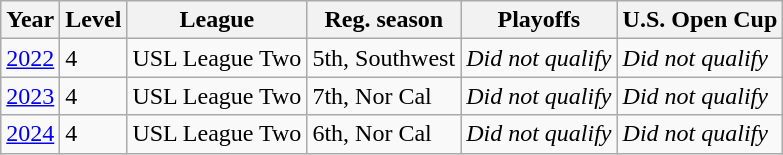<table class="wikitable">
<tr>
<th>Year</th>
<th>Level</th>
<th>League</th>
<th>Reg. season</th>
<th>Playoffs</th>
<th>U.S. Open Cup</th>
</tr>
<tr>
<td><a href='#'>2022</a></td>
<td>4</td>
<td>USL League Two</td>
<td>5th, Southwest</td>
<td><em>Did not qualify</em></td>
<td><em>Did not qualify</em></td>
</tr>
<tr>
<td><a href='#'>2023</a></td>
<td>4</td>
<td>USL League Two</td>
<td>7th, Nor Cal</td>
<td><em>Did not qualify</em></td>
<td><em>Did not qualify</em></td>
</tr>
<tr>
<td><a href='#'>2024</a></td>
<td>4</td>
<td>USL League Two</td>
<td>6th, Nor Cal</td>
<td><em>Did not qualify</em></td>
<td><em>Did not qualify</em></td>
</tr>
</table>
